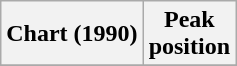<table class="wikitable plainrowheaders">
<tr>
<th scope="col">Chart (1990)</th>
<th scope="col">Peak<br>position</th>
</tr>
<tr>
</tr>
</table>
